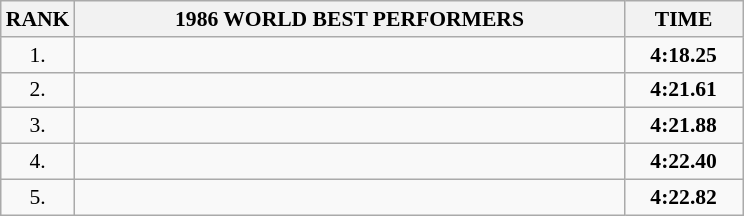<table class="wikitable" style="border-collapse: collapse; font-size: 90%;">
<tr>
<th>RANK</th>
<th align="center" style="width: 25em">1986 WORLD BEST PERFORMERS</th>
<th align="center" style="width: 5em">TIME</th>
</tr>
<tr>
<td align="center">1.</td>
<td></td>
<td align="center"><strong>4:18.25</strong></td>
</tr>
<tr>
<td align="center">2.</td>
<td></td>
<td align="center"><strong>4:21.61</strong></td>
</tr>
<tr>
<td align="center">3.</td>
<td></td>
<td align="center"><strong>4:21.88</strong></td>
</tr>
<tr>
<td align="center">4.</td>
<td></td>
<td align="center"><strong>4:22.40</strong></td>
</tr>
<tr>
<td align="center">5.</td>
<td></td>
<td align="center"><strong>4:22.82</strong></td>
</tr>
</table>
